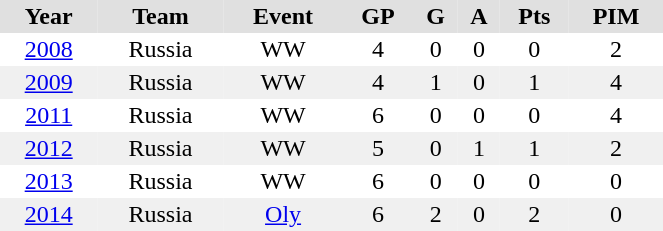<table BORDER="0" CELLPADDING="2" CELLSPACING="0" width="35%">
<tr ALIGN="center" bgcolor="#e0e0e0">
<th>Year</th>
<th>Team</th>
<th>Event</th>
<th>GP</th>
<th>G</th>
<th>A</th>
<th>Pts</th>
<th>PIM</th>
</tr>
<tr ALIGN="center">
<td><a href='#'>2008</a></td>
<td>Russia</td>
<td>WW</td>
<td>4</td>
<td>0</td>
<td>0</td>
<td>0</td>
<td>2</td>
</tr>
<tr ALIGN="center" bgcolor="#f0f0f0">
<td><a href='#'>2009</a></td>
<td>Russia</td>
<td>WW</td>
<td>4</td>
<td>1</td>
<td>0</td>
<td>1</td>
<td>4</td>
</tr>
<tr ALIGN="center">
<td><a href='#'>2011</a></td>
<td>Russia</td>
<td>WW</td>
<td>6</td>
<td>0</td>
<td>0</td>
<td>0</td>
<td>4</td>
</tr>
<tr ALIGN="center" bgcolor="#f0f0f0">
<td><a href='#'>2012</a></td>
<td>Russia</td>
<td>WW</td>
<td>5</td>
<td>0</td>
<td>1</td>
<td>1</td>
<td>2</td>
</tr>
<tr ALIGN="center">
<td><a href='#'>2013</a></td>
<td>Russia</td>
<td>WW</td>
<td>6</td>
<td>0</td>
<td>0</td>
<td>0</td>
<td>0</td>
</tr>
<tr ALIGN="center" bgcolor="#f0f0f0">
<td><a href='#'>2014</a></td>
<td>Russia</td>
<td><a href='#'>Oly</a></td>
<td>6</td>
<td>2</td>
<td>0</td>
<td>2</td>
<td>0</td>
</tr>
</table>
